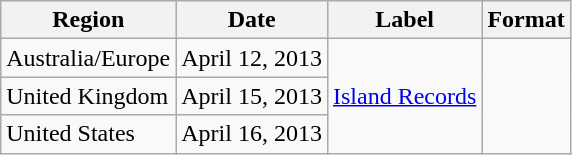<table class="wikitable plainrowheaders">
<tr>
<th scope="col">Region</th>
<th scope="col">Date</th>
<th scope="col">Label</th>
<th scope="col">Format</th>
</tr>
<tr>
<td>Australia/Europe</td>
<td>April 12, 2013</td>
<td rowspan="3"><a href='#'>Island Records</a></td>
<td rowspan="3"></td>
</tr>
<tr>
<td>United Kingdom</td>
<td>April 15, 2013</td>
</tr>
<tr>
<td>United States</td>
<td>April 16, 2013</td>
</tr>
</table>
